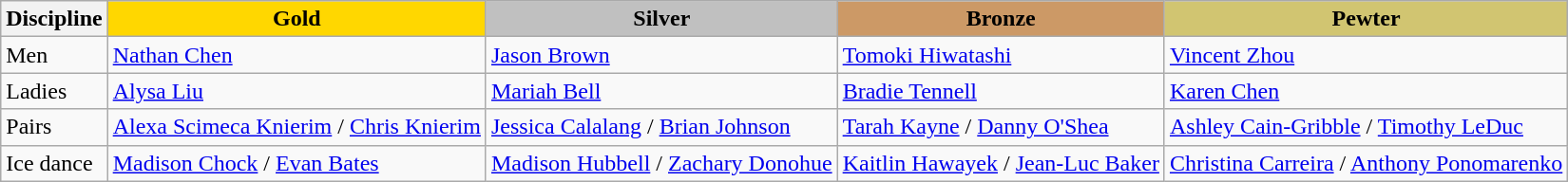<table class="wikitable">
<tr>
<th>Discipline</th>
<td align=center bgcolor=gold><strong>Gold</strong></td>
<td align=center bgcolor=silver><strong>Silver</strong></td>
<td align=center bgcolor=cc9966><strong>Bronze</strong></td>
<td align=center bgcolor=d1c571><strong>Pewter</strong></td>
</tr>
<tr>
<td>Men</td>
<td><a href='#'>Nathan Chen</a></td>
<td><a href='#'>Jason Brown</a></td>
<td><a href='#'>Tomoki Hiwatashi</a></td>
<td><a href='#'>Vincent Zhou</a></td>
</tr>
<tr>
<td>Ladies</td>
<td><a href='#'>Alysa Liu</a></td>
<td><a href='#'>Mariah Bell</a></td>
<td><a href='#'>Bradie Tennell</a></td>
<td><a href='#'>Karen Chen</a></td>
</tr>
<tr>
<td>Pairs</td>
<td><a href='#'>Alexa Scimeca Knierim</a> / <a href='#'>Chris Knierim</a></td>
<td><a href='#'>Jessica Calalang</a> / <a href='#'>Brian Johnson</a></td>
<td><a href='#'>Tarah Kayne</a> / <a href='#'>Danny O'Shea</a></td>
<td><a href='#'>Ashley Cain-Gribble</a> / <a href='#'>Timothy LeDuc</a></td>
</tr>
<tr>
<td>Ice dance</td>
<td><a href='#'>Madison Chock</a> / <a href='#'>Evan Bates</a></td>
<td><a href='#'>Madison Hubbell</a> / <a href='#'>Zachary Donohue</a></td>
<td><a href='#'>Kaitlin Hawayek</a> / <a href='#'>Jean-Luc Baker</a></td>
<td><a href='#'>Christina Carreira</a> / <a href='#'>Anthony Ponomarenko</a></td>
</tr>
</table>
